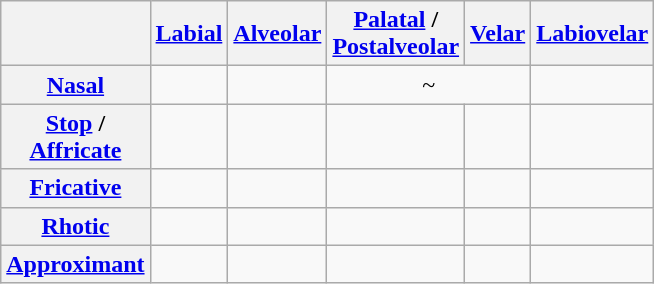<table class="wikitable" style=text-align:center>
<tr>
<th></th>
<th><a href='#'>Labial</a></th>
<th><a href='#'>Alveolar</a></th>
<th><a href='#'>Palatal</a> /<br><a href='#'>Postalveolar</a></th>
<th><a href='#'>Velar</a></th>
<th><a href='#'>Labiovelar</a></th>
</tr>
<tr>
<th><a href='#'>Nasal</a></th>
<td></td>
<td></td>
<td colspan=2>~</td>
<td></td>
</tr>
<tr>
<th><a href='#'>Stop</a> /<br><a href='#'>Affricate</a></th>
<td> </td>
<td> </td>
<td> </td>
<td> </td>
<td></td>
</tr>
<tr>
<th><a href='#'>Fricative</a></th>
<td> </td>
<td> </td>
<td></td>
<td></td>
<td></td>
</tr>
<tr>
<th><a href='#'>Rhotic</a></th>
<td></td>
<td></td>
<td></td>
<td></td>
</tr>
<tr>
<th><a href='#'>Approximant</a></th>
<td></td>
<td></td>
<td></td>
<td></td>
<td></td>
</tr>
</table>
